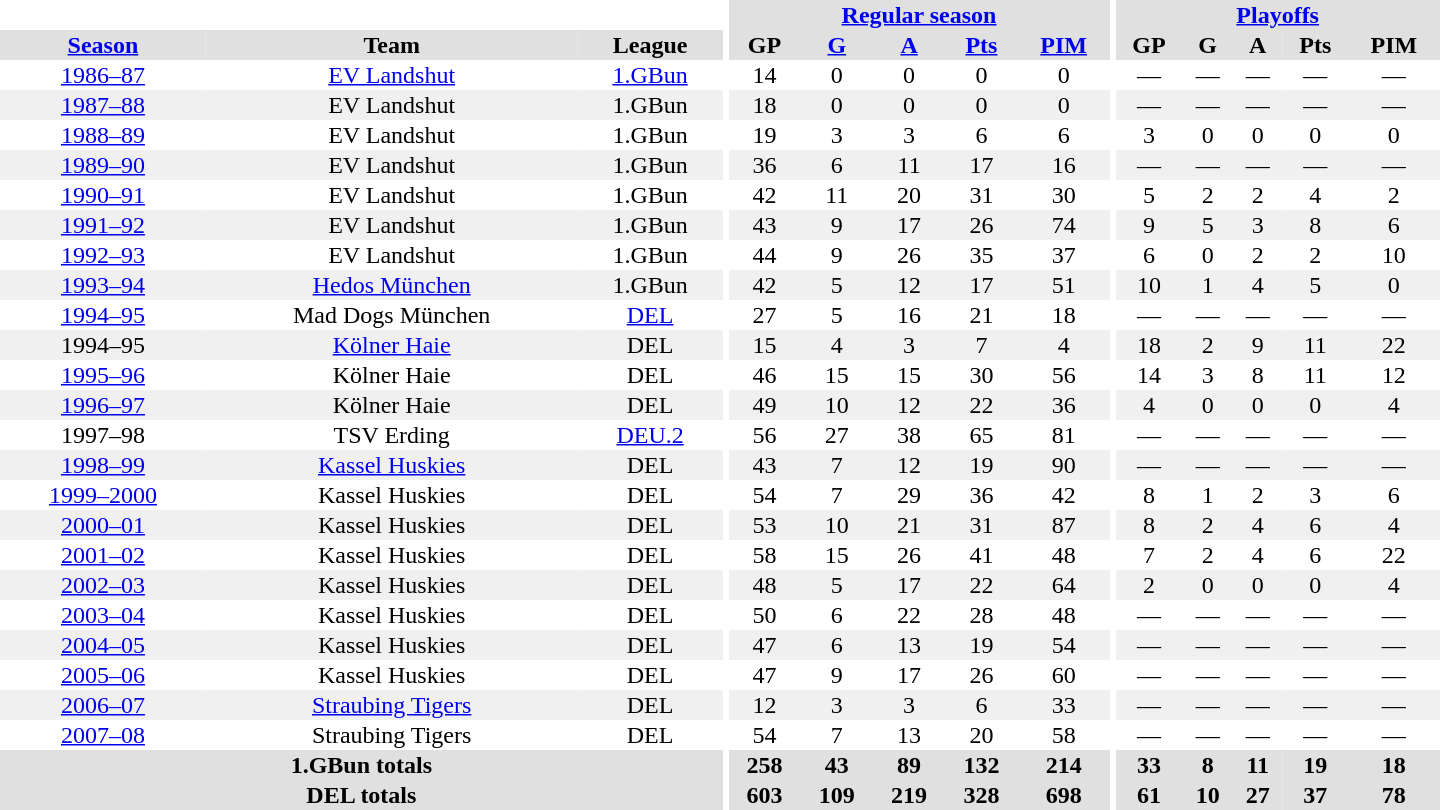<table border="0" cellpadding="1" cellspacing="0" style="text-align:center; width:60em">
<tr bgcolor="#e0e0e0">
<th colspan="3" bgcolor="#ffffff"></th>
<th rowspan="99" bgcolor="#ffffff"></th>
<th colspan="5"><a href='#'>Regular season</a></th>
<th rowspan="99" bgcolor="#ffffff"></th>
<th colspan="5"><a href='#'>Playoffs</a></th>
</tr>
<tr bgcolor="#e0e0e0">
<th><a href='#'>Season</a></th>
<th>Team</th>
<th>League</th>
<th>GP</th>
<th><a href='#'>G</a></th>
<th><a href='#'>A</a></th>
<th><a href='#'>Pts</a></th>
<th><a href='#'>PIM</a></th>
<th>GP</th>
<th>G</th>
<th>A</th>
<th>Pts</th>
<th>PIM</th>
</tr>
<tr>
<td><a href='#'>1986–87</a></td>
<td><a href='#'>EV Landshut</a></td>
<td><a href='#'>1.GBun</a></td>
<td>14</td>
<td>0</td>
<td>0</td>
<td>0</td>
<td>0</td>
<td>—</td>
<td>—</td>
<td>—</td>
<td>—</td>
<td>—</td>
</tr>
<tr bgcolor="#f0f0f0">
<td><a href='#'>1987–88</a></td>
<td>EV Landshut</td>
<td>1.GBun</td>
<td>18</td>
<td>0</td>
<td>0</td>
<td>0</td>
<td>0</td>
<td>—</td>
<td>—</td>
<td>—</td>
<td>—</td>
<td>—</td>
</tr>
<tr>
<td><a href='#'>1988–89</a></td>
<td>EV Landshut</td>
<td>1.GBun</td>
<td>19</td>
<td>3</td>
<td>3</td>
<td>6</td>
<td>6</td>
<td>3</td>
<td>0</td>
<td>0</td>
<td>0</td>
<td>0</td>
</tr>
<tr bgcolor="#f0f0f0">
<td><a href='#'>1989–90</a></td>
<td>EV Landshut</td>
<td>1.GBun</td>
<td>36</td>
<td>6</td>
<td>11</td>
<td>17</td>
<td>16</td>
<td>—</td>
<td>—</td>
<td>—</td>
<td>—</td>
<td>—</td>
</tr>
<tr>
<td><a href='#'>1990–91</a></td>
<td>EV Landshut</td>
<td>1.GBun</td>
<td>42</td>
<td>11</td>
<td>20</td>
<td>31</td>
<td>30</td>
<td>5</td>
<td>2</td>
<td>2</td>
<td>4</td>
<td>2</td>
</tr>
<tr bgcolor="#f0f0f0">
<td><a href='#'>1991–92</a></td>
<td>EV Landshut</td>
<td>1.GBun</td>
<td>43</td>
<td>9</td>
<td>17</td>
<td>26</td>
<td>74</td>
<td>9</td>
<td>5</td>
<td>3</td>
<td>8</td>
<td>6</td>
</tr>
<tr>
<td><a href='#'>1992–93</a></td>
<td>EV Landshut</td>
<td>1.GBun</td>
<td>44</td>
<td>9</td>
<td>26</td>
<td>35</td>
<td>37</td>
<td>6</td>
<td>0</td>
<td>2</td>
<td>2</td>
<td>10</td>
</tr>
<tr bgcolor="#f0f0f0">
<td><a href='#'>1993–94</a></td>
<td><a href='#'>Hedos München</a></td>
<td>1.GBun</td>
<td>42</td>
<td>5</td>
<td>12</td>
<td>17</td>
<td>51</td>
<td>10</td>
<td>1</td>
<td>4</td>
<td>5</td>
<td>0</td>
</tr>
<tr>
<td><a href='#'>1994–95</a></td>
<td>Mad Dogs München</td>
<td><a href='#'>DEL</a></td>
<td>27</td>
<td>5</td>
<td>16</td>
<td>21</td>
<td>18</td>
<td>—</td>
<td>—</td>
<td>—</td>
<td>—</td>
<td>—</td>
</tr>
<tr bgcolor="#f0f0f0">
<td>1994–95</td>
<td><a href='#'>Kölner Haie</a></td>
<td>DEL</td>
<td>15</td>
<td>4</td>
<td>3</td>
<td>7</td>
<td>4</td>
<td>18</td>
<td>2</td>
<td>9</td>
<td>11</td>
<td>22</td>
</tr>
<tr>
<td><a href='#'>1995–96</a></td>
<td>Kölner Haie</td>
<td>DEL</td>
<td>46</td>
<td>15</td>
<td>15</td>
<td>30</td>
<td>56</td>
<td>14</td>
<td>3</td>
<td>8</td>
<td>11</td>
<td>12</td>
</tr>
<tr bgcolor="#f0f0f0">
<td><a href='#'>1996–97</a></td>
<td>Kölner Haie</td>
<td>DEL</td>
<td>49</td>
<td>10</td>
<td>12</td>
<td>22</td>
<td>36</td>
<td>4</td>
<td>0</td>
<td>0</td>
<td>0</td>
<td>4</td>
</tr>
<tr>
<td>1997–98</td>
<td>TSV Erding</td>
<td><a href='#'>DEU.2</a></td>
<td>56</td>
<td>27</td>
<td>38</td>
<td>65</td>
<td>81</td>
<td>—</td>
<td>—</td>
<td>—</td>
<td>—</td>
<td>—</td>
</tr>
<tr bgcolor="#f0f0f0">
<td><a href='#'>1998–99</a></td>
<td><a href='#'>Kassel Huskies</a></td>
<td>DEL</td>
<td>43</td>
<td>7</td>
<td>12</td>
<td>19</td>
<td>90</td>
<td>—</td>
<td>—</td>
<td>—</td>
<td>—</td>
<td>—</td>
</tr>
<tr>
<td><a href='#'>1999–2000</a></td>
<td>Kassel Huskies</td>
<td>DEL</td>
<td>54</td>
<td>7</td>
<td>29</td>
<td>36</td>
<td>42</td>
<td>8</td>
<td>1</td>
<td>2</td>
<td>3</td>
<td>6</td>
</tr>
<tr bgcolor="#f0f0f0">
<td><a href='#'>2000–01</a></td>
<td>Kassel Huskies</td>
<td>DEL</td>
<td>53</td>
<td>10</td>
<td>21</td>
<td>31</td>
<td>87</td>
<td>8</td>
<td>2</td>
<td>4</td>
<td>6</td>
<td>4</td>
</tr>
<tr>
<td><a href='#'>2001–02</a></td>
<td>Kassel Huskies</td>
<td>DEL</td>
<td>58</td>
<td>15</td>
<td>26</td>
<td>41</td>
<td>48</td>
<td>7</td>
<td>2</td>
<td>4</td>
<td>6</td>
<td>22</td>
</tr>
<tr bgcolor="#f0f0f0">
<td><a href='#'>2002–03</a></td>
<td>Kassel Huskies</td>
<td>DEL</td>
<td>48</td>
<td>5</td>
<td>17</td>
<td>22</td>
<td>64</td>
<td>2</td>
<td>0</td>
<td>0</td>
<td>0</td>
<td>4</td>
</tr>
<tr>
<td><a href='#'>2003–04</a></td>
<td>Kassel Huskies</td>
<td>DEL</td>
<td>50</td>
<td>6</td>
<td>22</td>
<td>28</td>
<td>48</td>
<td>—</td>
<td>—</td>
<td>—</td>
<td>—</td>
<td>—</td>
</tr>
<tr bgcolor="#f0f0f0">
<td><a href='#'>2004–05</a></td>
<td>Kassel Huskies</td>
<td>DEL</td>
<td>47</td>
<td>6</td>
<td>13</td>
<td>19</td>
<td>54</td>
<td>—</td>
<td>—</td>
<td>—</td>
<td>—</td>
<td>—</td>
</tr>
<tr>
<td><a href='#'>2005–06</a></td>
<td>Kassel Huskies</td>
<td>DEL</td>
<td>47</td>
<td>9</td>
<td>17</td>
<td>26</td>
<td>60</td>
<td>—</td>
<td>—</td>
<td>—</td>
<td>—</td>
<td>—</td>
</tr>
<tr bgcolor="#f0f0f0">
<td><a href='#'>2006–07</a></td>
<td><a href='#'>Straubing Tigers</a></td>
<td>DEL</td>
<td>12</td>
<td>3</td>
<td>3</td>
<td>6</td>
<td>33</td>
<td>—</td>
<td>—</td>
<td>—</td>
<td>—</td>
<td>—</td>
</tr>
<tr>
<td><a href='#'>2007–08</a></td>
<td>Straubing Tigers</td>
<td>DEL</td>
<td>54</td>
<td>7</td>
<td>13</td>
<td>20</td>
<td>58</td>
<td>—</td>
<td>—</td>
<td>—</td>
<td>—</td>
<td>—</td>
</tr>
<tr bgcolor="#e0e0e0">
<th colspan="3">1.GBun totals</th>
<th>258</th>
<th>43</th>
<th>89</th>
<th>132</th>
<th>214</th>
<th>33</th>
<th>8</th>
<th>11</th>
<th>19</th>
<th>18</th>
</tr>
<tr bgcolor="#e0e0e0">
<th colspan="3">DEL totals</th>
<th>603</th>
<th>109</th>
<th>219</th>
<th>328</th>
<th>698</th>
<th>61</th>
<th>10</th>
<th>27</th>
<th>37</th>
<th>78</th>
</tr>
</table>
